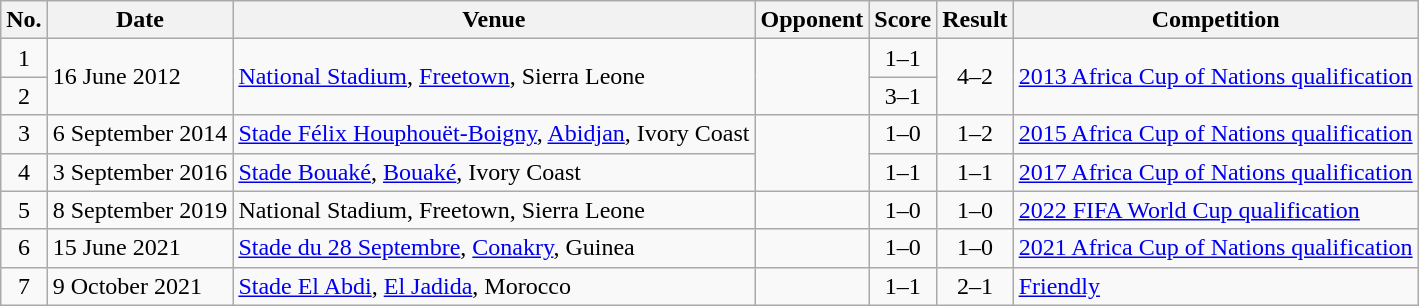<table class="wikitable sortable">
<tr>
<th scope="col">No.</th>
<th scope="col">Date</th>
<th scope="col">Venue</th>
<th scope="col">Opponent</th>
<th scope="col">Score</th>
<th scope="col">Result</th>
<th scope="col">Competition</th>
</tr>
<tr>
<td align="center">1</td>
<td rowspan="2">16 June 2012</td>
<td rowspan="2"><a href='#'>National Stadium</a>, <a href='#'>Freetown</a>, Sierra Leone</td>
<td rowspan="2"></td>
<td align="center">1–1</td>
<td rowspan="2" align="center">4–2</td>
<td rowspan="2"><a href='#'>2013 Africa Cup of Nations qualification</a></td>
</tr>
<tr>
<td align="center">2</td>
<td align="center">3–1</td>
</tr>
<tr>
<td align="center">3</td>
<td>6 September 2014</td>
<td><a href='#'>Stade Félix Houphouët-Boigny</a>, <a href='#'>Abidjan</a>, Ivory Coast</td>
<td rowspan=2></td>
<td align="center">1–0</td>
<td align="center">1–2</td>
<td><a href='#'>2015 Africa Cup of Nations qualification</a></td>
</tr>
<tr>
<td align="center">4</td>
<td>3 September 2016</td>
<td><a href='#'>Stade Bouaké</a>, <a href='#'>Bouaké</a>, Ivory Coast</td>
<td align="center">1–1</td>
<td align="center">1–1</td>
<td><a href='#'>2017 Africa Cup of Nations qualification</a></td>
</tr>
<tr>
<td align="center">5</td>
<td>8 September 2019</td>
<td>National Stadium, Freetown, Sierra Leone</td>
<td></td>
<td align="center">1–0</td>
<td align="center">1–0</td>
<td><a href='#'>2022 FIFA World Cup qualification</a></td>
</tr>
<tr>
<td align="center">6</td>
<td>15 June 2021</td>
<td><a href='#'>Stade du 28 Septembre</a>, <a href='#'>Conakry</a>, Guinea</td>
<td></td>
<td align="center">1–0</td>
<td align="center">1–0</td>
<td><a href='#'>2021 Africa Cup of Nations qualification</a></td>
</tr>
<tr>
<td align="center">7</td>
<td>9 October 2021</td>
<td><a href='#'>Stade El Abdi</a>, <a href='#'>El Jadida</a>, Morocco</td>
<td></td>
<td align="center">1–1</td>
<td align="center">2–1</td>
<td><a href='#'>Friendly</a></td>
</tr>
</table>
